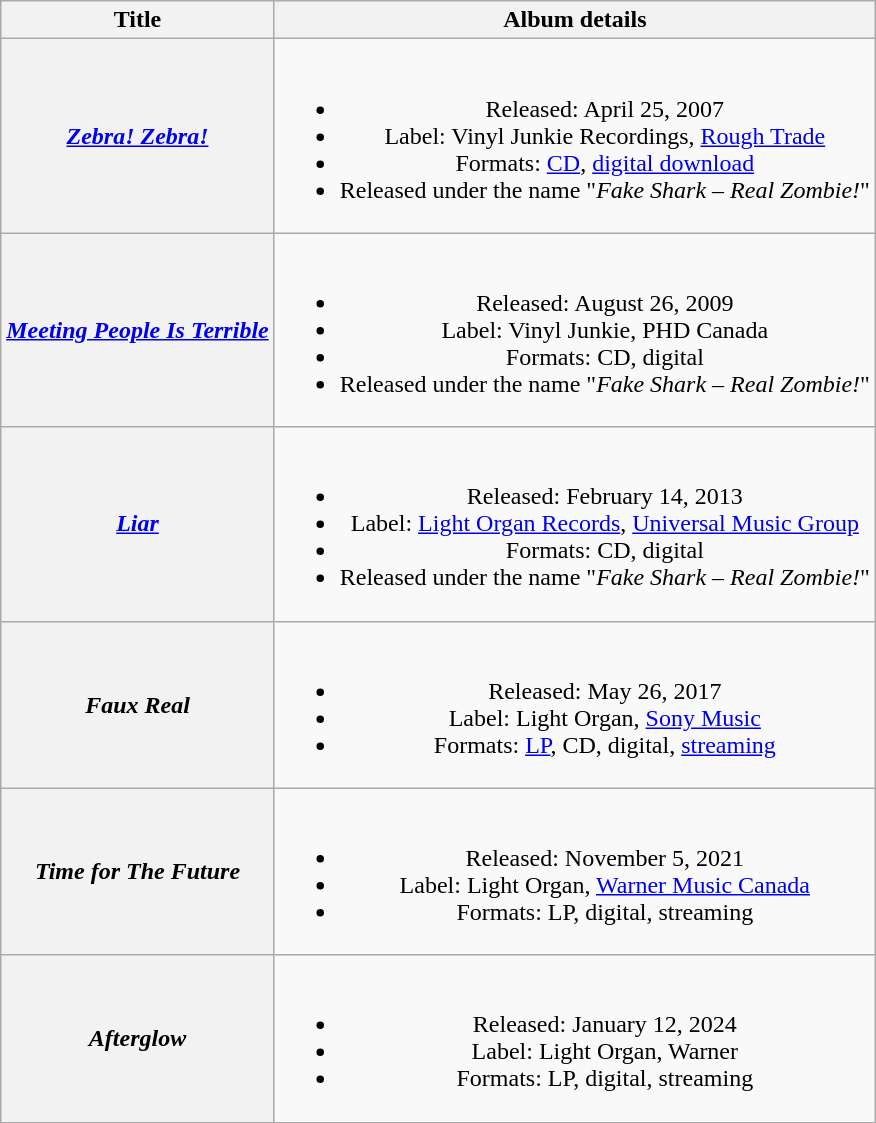<table class="wikitable plainrowheaders" style="text-align:center;">
<tr>
<th rowspan="1">Title</th>
<th rowspan="1">Album details</th>
</tr>
<tr>
<th scope="row"><em><a href='#'>Zebra! Zebra!</a></em></th>
<td><br><ul><li>Released: April 25, 2007</li><li>Label: Vinyl Junkie Recordings, <a href='#'>Rough Trade</a></li><li>Formats: <a href='#'>CD</a>, <a href='#'>digital download</a></li><li>Released under the name "<em>Fake Shark – Real Zombie!</em>"</li></ul></td>
</tr>
<tr>
<th scope="row"><em><a href='#'>Meeting People Is Terrible</a></em></th>
<td><br><ul><li>Released: August 26, 2009</li><li>Label: Vinyl Junkie, PHD Canada</li><li>Formats: CD, digital</li><li>Released under the name "<em>Fake Shark – Real Zombie!</em>"</li></ul></td>
</tr>
<tr>
<th scope="row"><em><a href='#'>Liar</a></em></th>
<td><br><ul><li>Released: February 14, 2013</li><li>Label: <a href='#'>Light Organ Records</a>, <a href='#'>Universal Music Group</a></li><li>Formats: CD, digital</li><li>Released under the name "<em>Fake Shark – Real Zombie!</em>"</li></ul></td>
</tr>
<tr>
<th scope="row"><em>Faux Real</em></th>
<td><br><ul><li>Released: May 26, 2017</li><li>Label: Light Organ, <a href='#'>Sony Music</a></li><li>Formats: <a href='#'>LP</a>, CD, digital, <a href='#'>streaming</a></li></ul></td>
</tr>
<tr>
<th scope="row"><em>Time for The Future</em></th>
<td><br><ul><li>Released: November 5, 2021</li><li>Label: Light Organ, <a href='#'>Warner Music Canada</a></li><li>Formats: LP, digital, streaming</li></ul></td>
</tr>
<tr>
<th scope="row"><em>Afterglow</em></th>
<td><br><ul><li>Released: January 12, 2024</li><li>Label: Light Organ, Warner</li><li>Formats: LP, digital, streaming</li></ul></td>
</tr>
</table>
